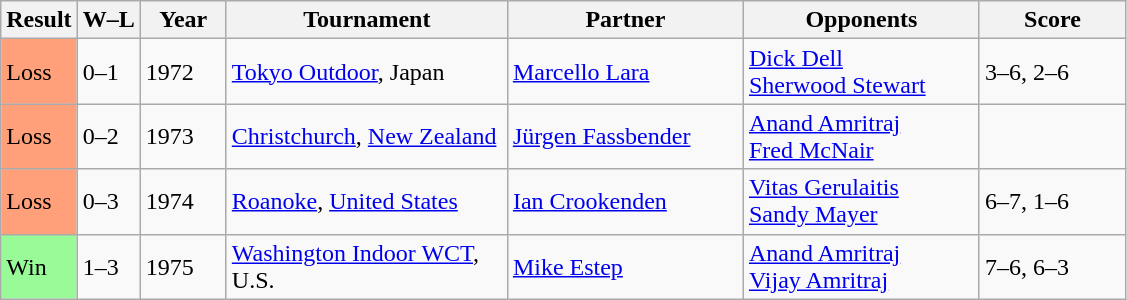<table class="sortable wikitable">
<tr>
<th style="width:40px">Result</th>
<th class="unsortable">W–L</th>
<th style="width:50px">Year</th>
<th style="width:180px">Tournament</th>
<th style="width:150px">Partner</th>
<th style="width:150px">Opponents</th>
<th style="width:90px" class="unsortable">Score</th>
</tr>
<tr>
<td style="background:#ffa07a;">Loss</td>
<td>0–1</td>
<td>1972</td>
<td><a href='#'>Tokyo Outdoor</a>, Japan</td>
<td> <a href='#'>Marcello Lara</a></td>
<td> <a href='#'>Dick Dell</a> <br>  <a href='#'>Sherwood Stewart</a></td>
<td>3–6, 2–6</td>
</tr>
<tr>
<td style="background:#ffa07a;">Loss</td>
<td>0–2</td>
<td>1973</td>
<td><a href='#'>Christchurch</a>, <a href='#'>New Zealand</a></td>
<td> <a href='#'>Jürgen Fassbender</a></td>
<td> <a href='#'>Anand Amritraj</a><br> <a href='#'>Fred McNair</a></td>
<td></td>
</tr>
<tr>
<td style="background:#ffa07a;">Loss</td>
<td>0–3</td>
<td>1974</td>
<td><a href='#'>Roanoke</a>, <a href='#'>United States</a></td>
<td> <a href='#'>Ian Crookenden</a></td>
<td> <a href='#'>Vitas Gerulaitis</a><br> <a href='#'>Sandy Mayer</a></td>
<td>6–7, 1–6</td>
</tr>
<tr>
<td style="background:#98fb98;">Win</td>
<td>1–3</td>
<td>1975</td>
<td><a href='#'>Washington Indoor WCT</a>, U.S.</td>
<td> <a href='#'>Mike Estep</a></td>
<td> <a href='#'>Anand Amritraj</a> <br>  <a href='#'>Vijay Amritraj</a></td>
<td>7–6, 6–3</td>
</tr>
</table>
